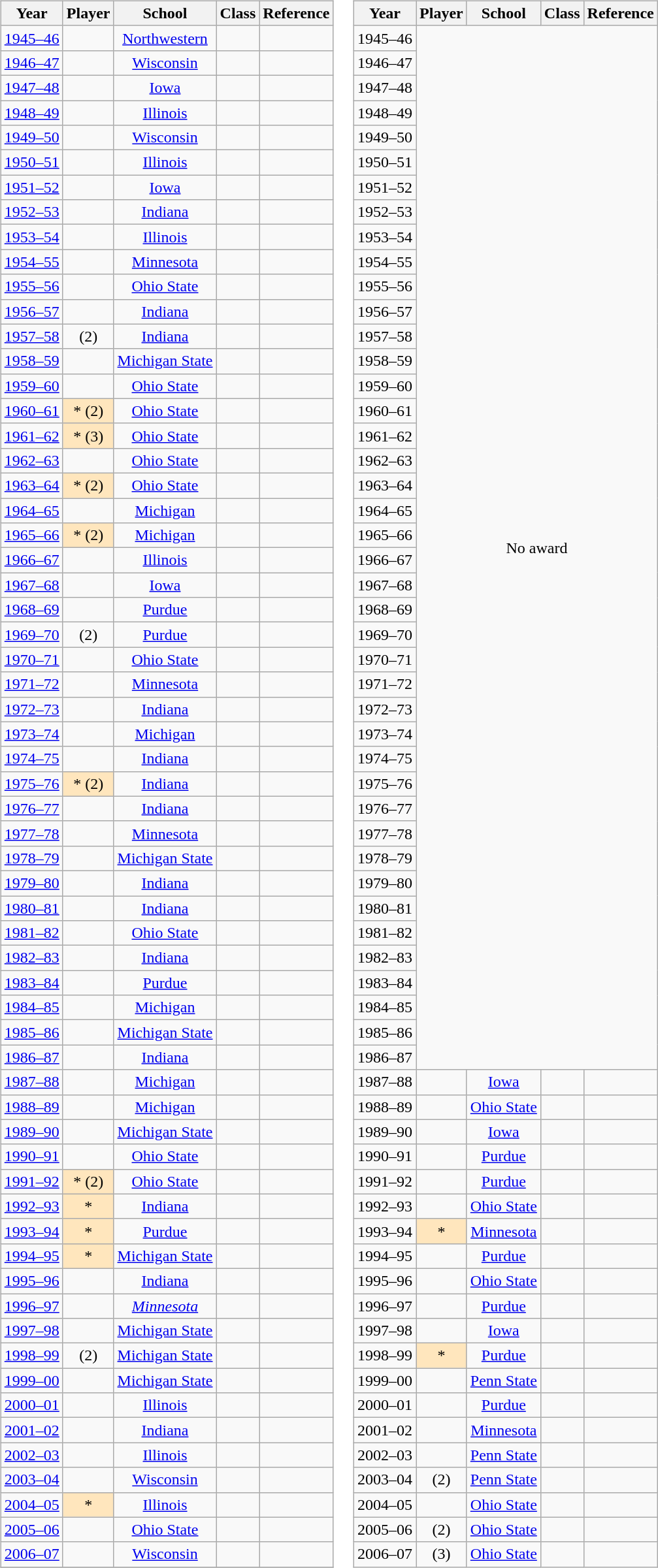<table>
<tr valign="top">
<td><br><table class="wikitable sortable" style="margin-left:auto;margin-right:auto">
<tr>
<th>Year</th>
<th>Player</th>
<th>School</th>
<th>Class</th>
<th class="unsortable">Reference</th>
</tr>
<tr align=center>
<td><a href='#'>1945–46</a></td>
<td></td>
<td><a href='#'>Northwestern</a></td>
<td></td>
<td></td>
</tr>
<tr align=center>
<td><a href='#'>1946–47</a></td>
<td></td>
<td><a href='#'>Wisconsin</a></td>
<td></td>
<td></td>
</tr>
<tr align=center>
<td><a href='#'>1947–48</a></td>
<td></td>
<td><a href='#'>Iowa</a></td>
<td></td>
<td></td>
</tr>
<tr align=center>
<td><a href='#'>1948–49</a></td>
<td></td>
<td><a href='#'>Illinois</a></td>
<td></td>
<td></td>
</tr>
<tr align=center>
<td><a href='#'>1949–50</a></td>
<td></td>
<td><a href='#'>Wisconsin</a></td>
<td></td>
<td></td>
</tr>
<tr align=center>
<td><a href='#'>1950–51</a></td>
<td></td>
<td><a href='#'>Illinois</a></td>
<td></td>
<td></td>
</tr>
<tr align=center>
<td><a href='#'>1951–52</a></td>
<td></td>
<td><a href='#'>Iowa</a></td>
<td></td>
<td></td>
</tr>
<tr align=center>
<td><a href='#'>1952–53</a></td>
<td></td>
<td><a href='#'>Indiana</a></td>
<td></td>
<td></td>
</tr>
<tr align=center>
<td><a href='#'>1953–54</a></td>
<td></td>
<td><a href='#'>Illinois</a></td>
<td></td>
<td></td>
</tr>
<tr align=center>
<td><a href='#'>1954–55</a></td>
<td></td>
<td><a href='#'>Minnesota</a></td>
<td></td>
<td></td>
</tr>
<tr align=center>
<td><a href='#'>1955–56</a></td>
<td></td>
<td><a href='#'>Ohio State</a></td>
<td></td>
<td></td>
</tr>
<tr align=center>
<td><a href='#'>1956–57</a></td>
<td></td>
<td><a href='#'>Indiana</a></td>
<td></td>
<td></td>
</tr>
<tr align=center>
<td><a href='#'>1957–58</a></td>
<td> (2)</td>
<td><a href='#'>Indiana</a></td>
<td></td>
<td></td>
</tr>
<tr align=center>
<td><a href='#'>1958–59</a></td>
<td></td>
<td><a href='#'>Michigan State</a></td>
<td></td>
<td></td>
</tr>
<tr align=center>
<td><a href='#'>1959–60</a></td>
<td></td>
<td><a href='#'>Ohio State</a></td>
<td></td>
<td></td>
</tr>
<tr align=center>
<td><a href='#'>1960–61</a></td>
<td style="background-color:#FFE6BD">* (2)</td>
<td><a href='#'>Ohio State</a></td>
<td></td>
<td></td>
</tr>
<tr align=center>
<td><a href='#'>1961–62</a></td>
<td style="background-color:#FFE6BD">* (3)</td>
<td><a href='#'>Ohio State</a></td>
<td></td>
<td></td>
</tr>
<tr align=center>
<td><a href='#'>1962–63</a></td>
<td></td>
<td><a href='#'>Ohio State</a></td>
<td></td>
<td></td>
</tr>
<tr align=center>
<td><a href='#'>1963–64</a></td>
<td style="background-color:#FFE6BD">* (2)</td>
<td><a href='#'>Ohio State</a></td>
<td></td>
<td></td>
</tr>
<tr align=center>
<td><a href='#'>1964–65</a></td>
<td></td>
<td><a href='#'>Michigan</a></td>
<td></td>
<td></td>
</tr>
<tr align=center>
<td><a href='#'>1965–66</a></td>
<td style="background-color:#FFE6BD">* (2)</td>
<td><a href='#'>Michigan</a></td>
<td></td>
<td></td>
</tr>
<tr align=center>
<td><a href='#'>1966–67</a></td>
<td></td>
<td><a href='#'>Illinois</a></td>
<td></td>
<td></td>
</tr>
<tr align=center>
<td><a href='#'>1967–68</a></td>
<td></td>
<td><a href='#'>Iowa</a></td>
<td></td>
<td></td>
</tr>
<tr align=center>
<td><a href='#'>1968–69</a></td>
<td></td>
<td><a href='#'>Purdue</a></td>
<td></td>
<td></td>
</tr>
<tr align=center>
<td><a href='#'>1969–70</a></td>
<td> (2)</td>
<td><a href='#'>Purdue</a></td>
<td></td>
<td></td>
</tr>
<tr align=center>
<td><a href='#'>1970–71</a></td>
<td></td>
<td><a href='#'>Ohio State</a></td>
<td></td>
<td></td>
</tr>
<tr align=center>
<td><a href='#'>1971–72</a></td>
<td></td>
<td><a href='#'>Minnesota</a></td>
<td></td>
<td></td>
</tr>
<tr align=center>
<td><a href='#'>1972–73</a></td>
<td></td>
<td><a href='#'>Indiana</a></td>
<td></td>
<td></td>
</tr>
<tr align=center>
<td><a href='#'>1973–74</a></td>
<td></td>
<td><a href='#'>Michigan</a></td>
<td></td>
<td></td>
</tr>
<tr align=center>
<td><a href='#'>1974–75</a></td>
<td></td>
<td><a href='#'>Indiana</a></td>
<td></td>
<td></td>
</tr>
<tr align=center>
<td><a href='#'>1975–76</a></td>
<td style="background-color:#FFE6BD">* (2)</td>
<td><a href='#'>Indiana</a></td>
<td></td>
<td></td>
</tr>
<tr align=center>
<td><a href='#'>1976–77</a></td>
<td></td>
<td><a href='#'>Indiana</a></td>
<td></td>
<td></td>
</tr>
<tr align=center>
<td><a href='#'>1977–78</a></td>
<td></td>
<td><a href='#'>Minnesota</a></td>
<td></td>
<td></td>
</tr>
<tr align=center>
<td><a href='#'>1978–79</a></td>
<td></td>
<td><a href='#'>Michigan State</a></td>
<td></td>
<td></td>
</tr>
<tr align=center>
<td><a href='#'>1979–80</a></td>
<td></td>
<td><a href='#'>Indiana</a></td>
<td></td>
<td></td>
</tr>
<tr align=center>
<td><a href='#'>1980–81</a></td>
<td></td>
<td><a href='#'>Indiana</a></td>
<td></td>
<td></td>
</tr>
<tr align=center>
<td><a href='#'>1981–82</a></td>
<td></td>
<td><a href='#'>Ohio State</a></td>
<td></td>
<td></td>
</tr>
<tr align=center>
<td><a href='#'>1982–83</a></td>
<td></td>
<td><a href='#'>Indiana</a></td>
<td></td>
<td></td>
</tr>
<tr align=center>
<td><a href='#'>1983–84</a></td>
<td></td>
<td><a href='#'>Purdue</a></td>
<td></td>
<td></td>
</tr>
<tr align=center>
<td><a href='#'>1984–85</a></td>
<td></td>
<td><a href='#'>Michigan</a></td>
<td></td>
<td></td>
</tr>
<tr align=center>
<td><a href='#'>1985–86</a></td>
<td></td>
<td><a href='#'>Michigan State</a></td>
<td></td>
<td></td>
</tr>
<tr align=center>
<td><a href='#'>1986–87</a></td>
<td></td>
<td><a href='#'>Indiana</a></td>
<td></td>
<td></td>
</tr>
<tr align=center>
<td><a href='#'>1987–88</a></td>
<td></td>
<td><a href='#'>Michigan</a></td>
<td></td>
<td></td>
</tr>
<tr align=center>
<td><a href='#'>1988–89</a></td>
<td></td>
<td><a href='#'>Michigan</a></td>
<td></td>
<td></td>
</tr>
<tr align=center>
<td><a href='#'>1989–90</a></td>
<td></td>
<td><a href='#'>Michigan State</a></td>
<td></td>
<td></td>
</tr>
<tr align=center>
<td><a href='#'>1990–91</a></td>
<td></td>
<td><a href='#'>Ohio State</a></td>
<td></td>
<td></td>
</tr>
<tr align=center>
<td><a href='#'>1991–92</a></td>
<td style="background-color:#FFE6BD">* (2)</td>
<td><a href='#'>Ohio State</a></td>
<td></td>
<td></td>
</tr>
<tr align=center>
<td><a href='#'>1992–93</a></td>
<td style="background-color:#FFE6BD">*</td>
<td><a href='#'>Indiana</a></td>
<td></td>
<td></td>
</tr>
<tr align=center>
<td><a href='#'>1993–94</a></td>
<td style="background-color:#FFE6BD">*</td>
<td><a href='#'>Purdue</a></td>
<td></td>
<td></td>
</tr>
<tr align=center>
<td><a href='#'>1994–95</a></td>
<td style="background-color:#FFE6BD">*</td>
<td><a href='#'>Michigan State</a></td>
<td></td>
<td></td>
</tr>
<tr align=center>
<td><a href='#'>1995–96</a></td>
<td></td>
<td><a href='#'>Indiana</a></td>
<td></td>
<td></td>
</tr>
<tr align=center>
<td><a href='#'>1996–97</a></td>
<td><em></em></td>
<td><em><a href='#'>Minnesota</a></em></td>
<td></td>
<td></td>
</tr>
<tr align=center>
<td><a href='#'>1997–98</a></td>
<td></td>
<td><a href='#'>Michigan State</a></td>
<td></td>
<td></td>
</tr>
<tr align=center>
<td><a href='#'>1998–99</a></td>
<td> (2)</td>
<td><a href='#'>Michigan State</a></td>
<td></td>
<td></td>
</tr>
<tr align=center>
<td><a href='#'>1999–00</a></td>
<td></td>
<td><a href='#'>Michigan State</a></td>
<td></td>
<td></td>
</tr>
<tr align=center>
<td><a href='#'>2000–01</a></td>
<td></td>
<td><a href='#'>Illinois</a></td>
<td></td>
<td></td>
</tr>
<tr align=center>
<td><a href='#'>2001–02</a></td>
<td></td>
<td><a href='#'>Indiana</a></td>
<td></td>
<td></td>
</tr>
<tr align=center>
<td><a href='#'>2002–03</a></td>
<td></td>
<td><a href='#'>Illinois</a></td>
<td></td>
<td></td>
</tr>
<tr align=center>
<td><a href='#'>2003–04</a></td>
<td></td>
<td><a href='#'>Wisconsin</a></td>
<td></td>
<td></td>
</tr>
<tr align=center>
<td><a href='#'>2004–05</a></td>
<td style="background-color:#FFE6BD">*</td>
<td><a href='#'>Illinois</a></td>
<td></td>
<td></td>
</tr>
<tr align=center>
<td><a href='#'>2005–06</a></td>
<td></td>
<td><a href='#'>Ohio State</a></td>
<td></td>
<td></td>
</tr>
<tr align=center>
<td><a href='#'>2006–07</a></td>
<td></td>
<td><a href='#'>Wisconsin</a></td>
<td></td>
<td></td>
</tr>
<tr>
</tr>
</table>
</td>
<td></td>
<td></td>
<td></td>
<td></td>
<td><br><table class="wikitable sortable" style="margin-left:auto;margin-right:auto">
<tr>
<th>Year</th>
<th>Player</th>
<th>School</th>
<th>Class</th>
<th class="unsortable">Reference</th>
</tr>
<tr align=center>
<td>1945–46</td>
<td colspan=4 rowspan=42>No award</td>
</tr>
<tr align=center>
<td>1946–47</td>
</tr>
<tr align=center>
<td>1947–48</td>
</tr>
<tr align=center>
<td>1948–49</td>
</tr>
<tr align=center>
<td>1949–50</td>
</tr>
<tr align=center>
<td>1950–51</td>
</tr>
<tr align=center>
<td>1951–52</td>
</tr>
<tr align=center>
<td>1952–53</td>
</tr>
<tr align=center>
<td>1953–54</td>
</tr>
<tr align=center>
<td>1954–55</td>
</tr>
<tr align=center>
<td>1955–56</td>
</tr>
<tr align=center>
<td>1956–57</td>
</tr>
<tr align=center>
<td>1957–58</td>
</tr>
<tr align=center>
<td>1958–59</td>
</tr>
<tr align=center>
<td>1959–60</td>
</tr>
<tr align=center>
<td>1960–61</td>
</tr>
<tr align=center>
<td>1961–62</td>
</tr>
<tr align=center>
<td>1962–63</td>
</tr>
<tr align=center>
<td>1963–64</td>
</tr>
<tr align=center>
<td>1964–65</td>
</tr>
<tr align=center>
<td>1965–66</td>
</tr>
<tr align=center>
<td>1966–67</td>
</tr>
<tr align=center>
<td>1967–68</td>
</tr>
<tr align=center>
<td>1968–69</td>
</tr>
<tr align=center>
<td>1969–70</td>
</tr>
<tr align=center>
<td>1970–71</td>
</tr>
<tr align=center>
<td>1971–72</td>
</tr>
<tr align=center>
<td>1972–73</td>
</tr>
<tr align=center>
<td>1973–74</td>
</tr>
<tr align=center>
<td>1974–75</td>
</tr>
<tr align=center>
<td>1975–76</td>
</tr>
<tr align=center>
<td>1976–77</td>
</tr>
<tr align=center>
<td>1977–78</td>
</tr>
<tr align=center>
<td>1978–79</td>
</tr>
<tr align=center>
<td>1979–80</td>
</tr>
<tr align=center>
<td>1980–81</td>
</tr>
<tr align=center>
<td>1981–82</td>
</tr>
<tr align=center>
<td>1982–83</td>
</tr>
<tr align=center>
<td>1983–84</td>
</tr>
<tr align=center>
<td>1984–85</td>
</tr>
<tr align=center>
<td>1985–86</td>
</tr>
<tr align=center>
<td>1986–87</td>
</tr>
<tr align=center>
<td>1987–88</td>
<td></td>
<td><a href='#'>Iowa</a></td>
<td></td>
<td></td>
</tr>
<tr align=center>
<td>1988–89</td>
<td></td>
<td><a href='#'>Ohio State</a></td>
<td></td>
<td></td>
</tr>
<tr align=center>
<td>1989–90</td>
<td></td>
<td><a href='#'>Iowa</a></td>
<td></td>
<td></td>
</tr>
<tr align=center>
<td>1990–91</td>
<td></td>
<td><a href='#'>Purdue</a></td>
<td></td>
<td></td>
</tr>
<tr align=center>
<td>1991–92</td>
<td></td>
<td><a href='#'>Purdue</a></td>
<td></td>
<td></td>
</tr>
<tr align=center>
<td>1992–93</td>
<td></td>
<td><a href='#'>Ohio State</a></td>
<td></td>
<td></td>
</tr>
<tr align=center>
<td>1993–94</td>
<td style="background-color:#FFE6BD">*</td>
<td><a href='#'>Minnesota</a></td>
<td></td>
<td></td>
</tr>
<tr align=center>
<td>1994–95</td>
<td></td>
<td><a href='#'>Purdue</a></td>
<td></td>
<td></td>
</tr>
<tr align=center>
<td>1995–96</td>
<td></td>
<td><a href='#'>Ohio State</a></td>
<td></td>
<td></td>
</tr>
<tr align=center>
<td>1996–97</td>
<td></td>
<td><a href='#'>Purdue</a></td>
<td></td>
<td></td>
</tr>
<tr align=center>
<td>1997–98</td>
<td></td>
<td><a href='#'>Iowa</a></td>
<td></td>
<td></td>
</tr>
<tr align=center>
<td>1998–99</td>
<td style="background-color:#FFE6BD">*</td>
<td><a href='#'>Purdue</a></td>
<td></td>
<td></td>
</tr>
<tr align=center>
<td>1999–00</td>
<td></td>
<td><a href='#'>Penn State</a></td>
<td></td>
<td></td>
</tr>
<tr align=center>
<td>2000–01</td>
<td></td>
<td><a href='#'>Purdue</a></td>
<td></td>
<td></td>
</tr>
<tr align=center>
<td>2001–02</td>
<td></td>
<td><a href='#'>Minnesota</a></td>
<td></td>
<td></td>
</tr>
<tr align=center>
<td>2002–03</td>
<td></td>
<td><a href='#'>Penn State</a></td>
<td></td>
<td></td>
</tr>
<tr align=center>
<td>2003–04</td>
<td> (2)</td>
<td><a href='#'>Penn State</a></td>
<td></td>
<td></td>
</tr>
<tr align=center>
<td>2004–05</td>
<td></td>
<td><a href='#'>Ohio State</a></td>
<td></td>
<td></td>
</tr>
<tr align=center>
<td>2005–06</td>
<td> (2)</td>
<td><a href='#'>Ohio State</a></td>
<td></td>
<td></td>
</tr>
<tr align=center>
<td>2006–07</td>
<td> (3)</td>
<td><a href='#'>Ohio State</a></td>
<td></td>
<td></td>
</tr>
</table>
</td>
</tr>
</table>
